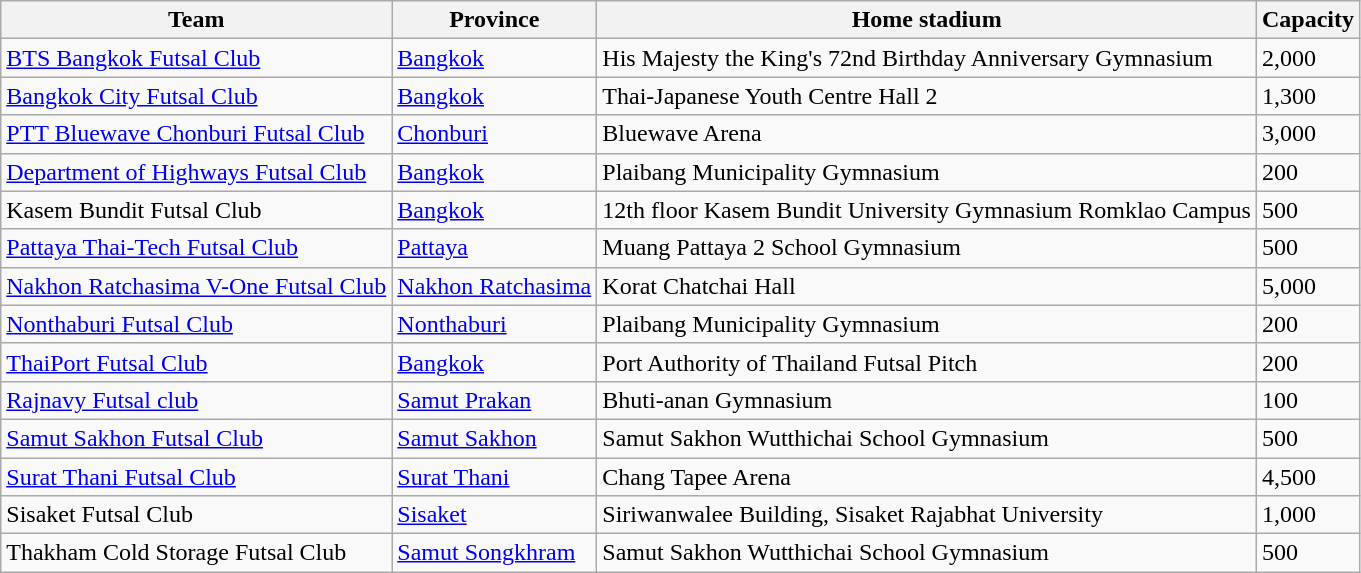<table class="wikitable">
<tr>
<th>Team</th>
<th>Province</th>
<th>Home stadium</th>
<th>Capacity</th>
</tr>
<tr>
<td><a href='#'>BTS Bangkok Futsal Club</a></td>
<td><a href='#'>Bangkok</a></td>
<td>His Majesty the King's 72nd Birthday Anniversary Gymnasium</td>
<td>2,000</td>
</tr>
<tr>
<td><a href='#'>Bangkok City Futsal Club</a></td>
<td><a href='#'>Bangkok</a></td>
<td>Thai-Japanese Youth Centre Hall 2</td>
<td>1,300</td>
</tr>
<tr>
<td><a href='#'>PTT Bluewave Chonburi Futsal Club</a></td>
<td><a href='#'>Chonburi</a></td>
<td>Bluewave Arena</td>
<td>3,000</td>
</tr>
<tr>
<td><a href='#'>Department of Highways Futsal Club</a></td>
<td><a href='#'>Bangkok</a></td>
<td>Plaibang Municipality Gymnasium</td>
<td>200</td>
</tr>
<tr>
<td>Kasem Bundit Futsal Club</td>
<td><a href='#'>Bangkok</a></td>
<td>12th floor Kasem Bundit University Gymnasium Romklao Campus</td>
<td>500</td>
</tr>
<tr>
<td><a href='#'>Pattaya Thai-Tech Futsal Club</a></td>
<td><a href='#'>Pattaya</a></td>
<td>Muang Pattaya 2 School Gymnasium</td>
<td>500</td>
</tr>
<tr>
<td><a href='#'>Nakhon Ratchasima V-One Futsal Club</a></td>
<td><a href='#'>Nakhon Ratchasima</a></td>
<td>Korat Chatchai Hall</td>
<td>5,000</td>
</tr>
<tr>
<td><a href='#'>Nonthaburi Futsal Club</a></td>
<td><a href='#'>Nonthaburi</a></td>
<td>Plaibang Municipality Gymnasium</td>
<td>200</td>
</tr>
<tr>
<td><a href='#'>ThaiPort Futsal Club</a></td>
<td><a href='#'>Bangkok</a></td>
<td>Port Authority of Thailand Futsal Pitch</td>
<td>200</td>
</tr>
<tr>
<td><a href='#'>Rajnavy Futsal club</a></td>
<td><a href='#'>Samut Prakan</a></td>
<td>Bhuti-anan Gymnasium</td>
<td>100</td>
</tr>
<tr>
<td><a href='#'>Samut Sakhon Futsal Club</a></td>
<td><a href='#'>Samut Sakhon</a></td>
<td>Samut Sakhon Wutthichai School Gymnasium</td>
<td>500</td>
</tr>
<tr>
<td><a href='#'>Surat Thani Futsal Club</a></td>
<td><a href='#'>Surat Thani</a></td>
<td>Chang Tapee Arena</td>
<td>4,500</td>
</tr>
<tr>
<td>Sisaket Futsal Club</td>
<td><a href='#'>Sisaket</a></td>
<td>Siriwanwalee Building, Sisaket Rajabhat University</td>
<td>1,000</td>
</tr>
<tr>
<td>Thakham Cold Storage Futsal Club</td>
<td><a href='#'>Samut Songkhram</a></td>
<td>Samut Sakhon Wutthichai School Gymnasium</td>
<td>500</td>
</tr>
</table>
